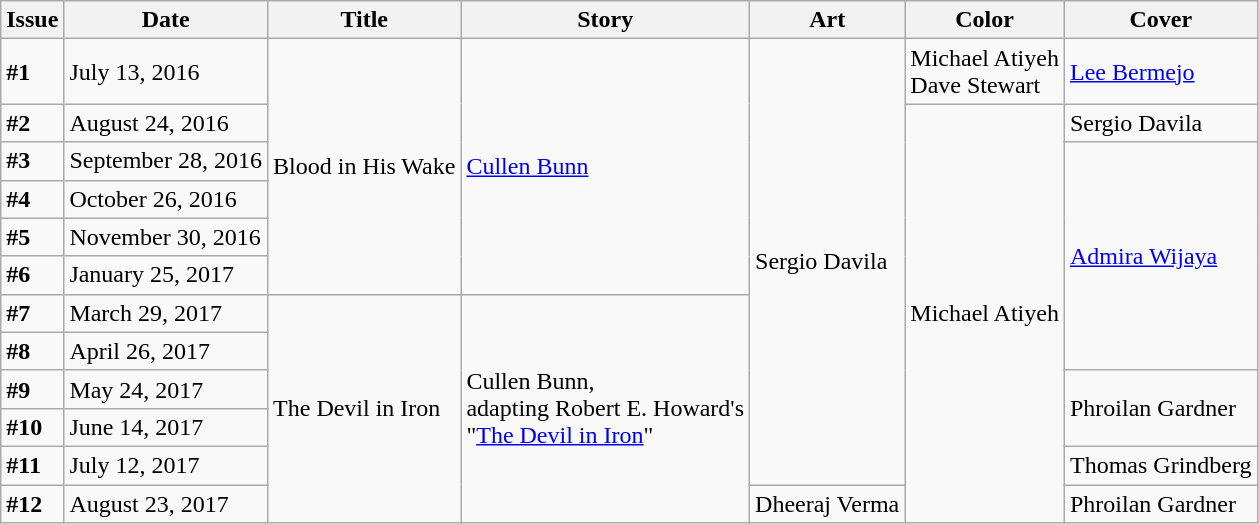<table class="wikitable">
<tr>
<th>Issue</th>
<th>Date</th>
<th>Title</th>
<th>Story</th>
<th>Art</th>
<th>Color</th>
<th>Cover</th>
</tr>
<tr>
<td><strong>#1</strong></td>
<td>July 13, 2016</td>
<td rowspan=6>Blood in His Wake</td>
<td rowspan=6><a href='#'>Cullen Bunn</a></td>
<td rowspan=11>Sergio Davila</td>
<td>Michael Atiyeh<br>Dave Stewart</td>
<td><a href='#'>Lee Bermejo</a></td>
</tr>
<tr>
<td><strong>#2</strong></td>
<td>August 24, 2016</td>
<td rowspan=11>Michael Atiyeh</td>
<td>Sergio Davila</td>
</tr>
<tr>
<td><strong>#3</strong></td>
<td>September 28, 2016</td>
<td rowspan=6><a href='#'>Admira Wijaya</a></td>
</tr>
<tr>
<td><strong>#4</strong></td>
<td>October 26, 2016</td>
</tr>
<tr>
<td><strong>#5</strong></td>
<td>November 30, 2016</td>
</tr>
<tr>
<td><strong>#6</strong></td>
<td>January 25, 2017</td>
</tr>
<tr>
<td><strong>#7</strong></td>
<td>March 29, 2017</td>
<td rowspan=6>The Devil in Iron</td>
<td rowspan=6>Cullen Bunn,<br>adapting Robert E. Howard's<br>"<a href='#'>The Devil in Iron</a>"</td>
</tr>
<tr>
<td><strong>#8</strong></td>
<td>April 26, 2017</td>
</tr>
<tr>
<td><strong>#9</strong></td>
<td>May 24, 2017</td>
<td rowspan=2>Phroilan Gardner</td>
</tr>
<tr>
<td><strong>#10</strong></td>
<td>June 14, 2017</td>
</tr>
<tr>
<td><strong>#11</strong></td>
<td>July 12, 2017</td>
<td rowspan=1>Thomas Grindberg</td>
</tr>
<tr>
<td><strong>#12</strong></td>
<td>August 23, 2017</td>
<td rowspan=1>Dheeraj Verma</td>
<td rowspan=1>Phroilan Gardner</td>
</tr>
</table>
